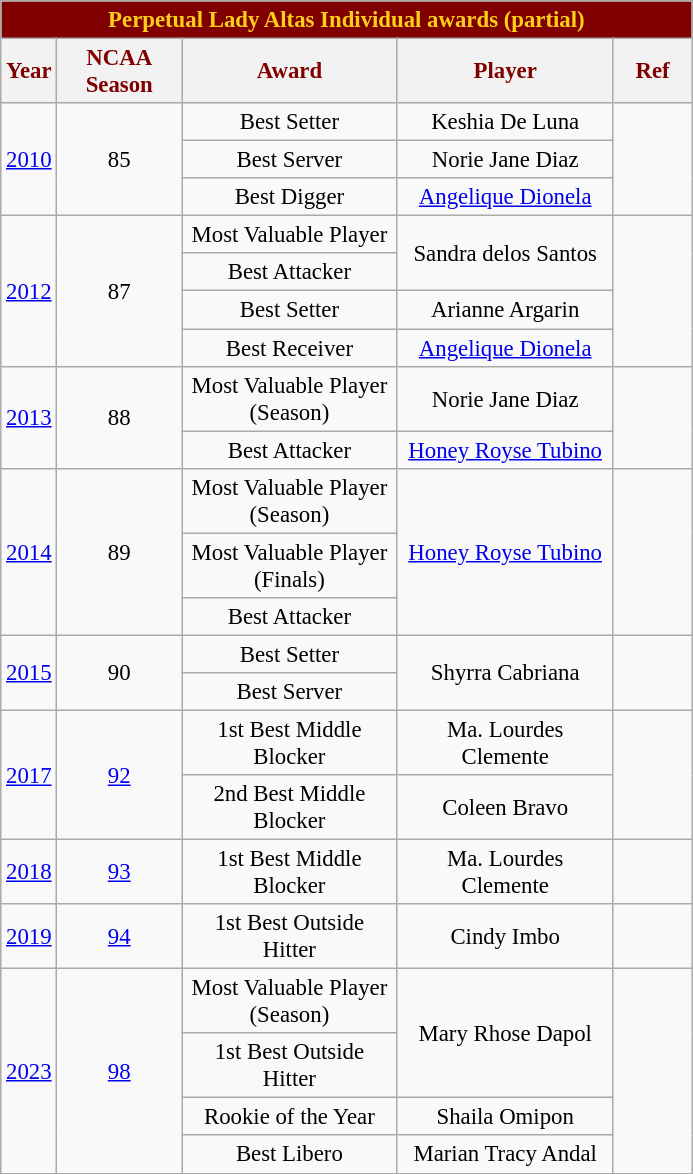<table class="wikitable sortable" style="font-size:95%; text-align:left;">
<tr>
<th colspan="5" style= "background:#800000; color:#fdd017; text-align: center"><strong>Perpetual Lady Altas Individual awards (partial)</strong></th>
</tr>
<tr style="background:#FFFFFF; color:#800000">
<th style= "align=center; width:1em;">Year</th>
<th style= "align=center; width:5em;">NCAA Season</th>
<th style= "align=center; width:9em;">Award</th>
<th style= "align=center; width:9em;">Player</th>
<th style= "align=center; width:3em;">Ref</th>
</tr>
<tr align=center>
<td rowspan=3><a href='#'>2010</a></td>
<td rowspan=3>85</td>
<td>Best Setter</td>
<td>Keshia De Luna</td>
<td rowspan=3></td>
</tr>
<tr align=center>
<td>Best Server</td>
<td>Norie Jane Diaz</td>
</tr>
<tr align=center>
<td>Best Digger</td>
<td><a href='#'>Angelique Dionela</a></td>
</tr>
<tr align=center>
<td rowspan=4><a href='#'>2012</a></td>
<td rowspan=4>87</td>
<td>Most Valuable Player</td>
<td rowspan=2>Sandra delos Santos</td>
<td rowspan=4></td>
</tr>
<tr align=center>
<td>Best Attacker</td>
</tr>
<tr align=center>
<td>Best Setter</td>
<td>Arianne Argarin</td>
</tr>
<tr align=center>
<td>Best Receiver</td>
<td><a href='#'>Angelique Dionela</a></td>
</tr>
<tr align=center>
<td rowspan=2><a href='#'>2013</a></td>
<td rowspan=2>88</td>
<td>Most Valuable Player (Season)</td>
<td>Norie Jane Diaz</td>
<td rowspan=2></td>
</tr>
<tr align=center>
<td>Best Attacker</td>
<td><a href='#'>Honey Royse Tubino</a></td>
</tr>
<tr align=center>
<td rowspan=3><a href='#'>2014</a></td>
<td rowspan=3>89</td>
<td>Most Valuable Player (Season)</td>
<td rowspan=3><a href='#'>Honey Royse Tubino</a></td>
<td rowspan=3></td>
</tr>
<tr align=center>
<td>Most Valuable Player (Finals)</td>
</tr>
<tr align=center>
<td>Best Attacker</td>
</tr>
<tr align=center>
<td rowspan=2><a href='#'>2015</a></td>
<td rowspan=2>90</td>
<td>Best Setter</td>
<td rowspan=2>Shyrra Cabriana</td>
<td rowspan=2></td>
</tr>
<tr align=center>
<td>Best Server</td>
</tr>
<tr align=center>
<td rowspan=2><a href='#'>2017</a></td>
<td rowspan=2><a href='#'>92</a></td>
<td>1st Best Middle Blocker</td>
<td>Ma. Lourdes Clemente</td>
<td rowspan=2></td>
</tr>
<tr align=center>
<td>2nd Best Middle Blocker</td>
<td>Coleen Bravo</td>
</tr>
<tr align=center>
<td rowspan=1><a href='#'>2018</a></td>
<td rowspan=1><a href='#'>93</a></td>
<td>1st Best Middle Blocker</td>
<td>Ma. Lourdes Clemente</td>
<td></td>
</tr>
<tr align=center>
<td rowspan=1><a href='#'>2019</a></td>
<td rowspan=1><a href='#'>94</a></td>
<td>1st Best Outside Hitter</td>
<td>Cindy Imbo</td>
<td></td>
</tr>
<tr align=center>
<td rowspan=4><a href='#'>2023</a></td>
<td rowspan=4><a href='#'>98</a></td>
<td>Most Valuable Player (Season)</td>
<td rowspan=2>Mary Rhose Dapol</td>
<td rowspan=4></td>
</tr>
<tr align=center>
<td>1st Best Outside Hitter</td>
</tr>
<tr align=center>
<td>Rookie of the Year</td>
<td>Shaila Omipon</td>
</tr>
<tr align=center>
<td>Best Libero</td>
<td>Marian Tracy Andal</td>
</tr>
</table>
